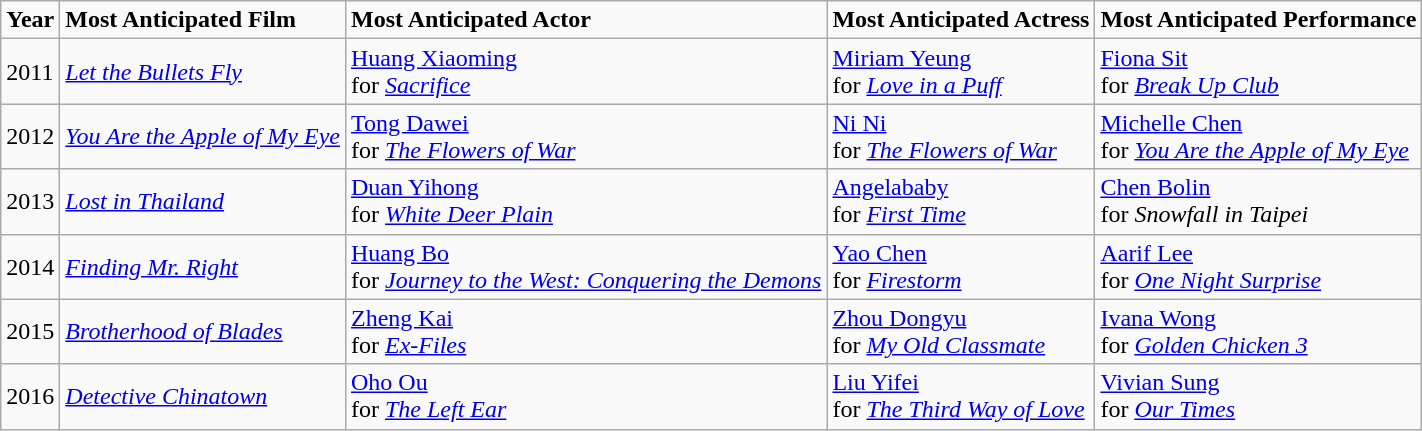<table border="2"cellpadding="3"cellspacing="0"style="border-collapse:collapse;margin:0auto;" class="wikitable">
<tr>
<td><strong>Year</strong></td>
<td><strong>Most Anticipated Film </strong></td>
<td><strong>Most Anticipated Actor </strong></td>
<td><strong>Most Anticipated Actress </strong></td>
<td><strong>Most Anticipated Performance</strong></td>
</tr>
<tr>
<td>2011</td>
<td><em><a href='#'>Let the Bullets Fly</a></em></td>
<td><a href='#'>Huang Xiaoming</a><br>for <em><a href='#'>Sacrifice</a></em></td>
<td><a href='#'>Miriam Yeung</a><br>for <em><a href='#'>Love in a Puff</a></em></td>
<td><a href='#'>Fiona Sit</a><br>for <em><a href='#'>Break Up Club</a></em></td>
</tr>
<tr>
<td>2012</td>
<td><em><a href='#'>You Are the Apple of My Eye</a></em></td>
<td><a href='#'>Tong Dawei</a><br>for <em><a href='#'>The Flowers of War</a></em></td>
<td><a href='#'>Ni Ni</a><br>for <em><a href='#'>The Flowers of War</a></em></td>
<td><a href='#'>Michelle Chen</a><br>for <em><a href='#'>You Are the Apple of My Eye</a></em></td>
</tr>
<tr>
<td>2013</td>
<td><em><a href='#'>Lost in Thailand</a></em></td>
<td><a href='#'>Duan Yihong</a><br>for <em><a href='#'>White Deer Plain</a></em></td>
<td><a href='#'>Angelababy</a><br>for <em><a href='#'>First Time</a></em></td>
<td><a href='#'>Chen Bolin</a><br>for <em>Snowfall in Taipei</em></td>
</tr>
<tr>
<td>2014</td>
<td><em><a href='#'>Finding Mr. Right</a></em></td>
<td><a href='#'>Huang Bo</a><br>for <em><a href='#'>Journey to the West: Conquering the Demons</a></em></td>
<td><a href='#'>Yao Chen</a><br>for <em><a href='#'>Firestorm</a></em></td>
<td><a href='#'>Aarif Lee</a><br>for <em><a href='#'>One Night Surprise</a></em></td>
</tr>
<tr>
<td>2015</td>
<td><em><a href='#'>Brotherhood of Blades</a></em></td>
<td><a href='#'>Zheng Kai</a><br>for <em><a href='#'>Ex-Files</a></em></td>
<td><a href='#'>Zhou Dongyu</a><br>for <em><a href='#'>My Old Classmate</a></em></td>
<td><a href='#'>Ivana Wong</a><br>for <em><a href='#'>Golden Chicken 3</a></em></td>
</tr>
<tr>
<td>2016</td>
<td><em><a href='#'>Detective Chinatown</a></em></td>
<td><a href='#'>Oho Ou</a><br>for <em><a href='#'>The Left Ear</a></em></td>
<td><a href='#'>Liu Yifei</a><br>for <em><a href='#'>The Third Way of Love</a></em></td>
<td><a href='#'>Vivian Sung</a><br>for <em><a href='#'>Our Times</a></em></td>
</tr>
</table>
